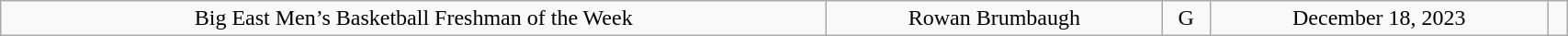<table class="wikitable" style="width: 90%;text-align: center;">
<tr align="center">
<td rowspan="1">Big East Men’s Basketball Freshman of the Week</td>
<td>Rowan Brumbaugh</td>
<td>G</td>
<td>December 18, 2023</td>
<td></td>
</tr>
</table>
